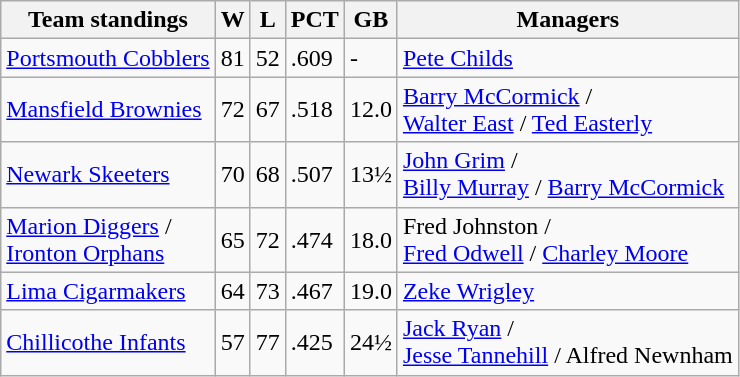<table class="wikitable">
<tr>
<th>Team standings</th>
<th>W</th>
<th>L</th>
<th>PCT</th>
<th>GB</th>
<th>Managers</th>
</tr>
<tr>
<td><a href='#'>Portsmouth Cobblers</a></td>
<td>81</td>
<td>52</td>
<td>.609</td>
<td>-</td>
<td><a href='#'>Pete Childs</a></td>
</tr>
<tr>
<td><a href='#'>Mansfield Brownies</a></td>
<td>72</td>
<td>67</td>
<td>.518</td>
<td>12.0</td>
<td><a href='#'>Barry McCormick</a> /<br> <a href='#'>Walter East</a> / <a href='#'>Ted Easterly</a></td>
</tr>
<tr>
<td><a href='#'>Newark Skeeters</a></td>
<td>70</td>
<td>68</td>
<td>.507</td>
<td>13½</td>
<td><a href='#'>John Grim</a> /<br> <a href='#'>Billy Murray</a> / <a href='#'>Barry McCormick</a></td>
</tr>
<tr>
<td><a href='#'>Marion Diggers</a> /<br> <a href='#'>Ironton Orphans</a></td>
<td>65</td>
<td>72</td>
<td>.474</td>
<td>18.0</td>
<td>Fred Johnston /<br> <a href='#'>Fred Odwell</a> / <a href='#'>Charley Moore</a></td>
</tr>
<tr>
<td><a href='#'>Lima Cigarmakers</a></td>
<td>64</td>
<td>73</td>
<td>.467</td>
<td>19.0</td>
<td><a href='#'>Zeke Wrigley</a></td>
</tr>
<tr>
<td><a href='#'>Chillicothe Infants</a></td>
<td>57</td>
<td>77</td>
<td>.425</td>
<td>24½</td>
<td><a href='#'>Jack Ryan</a> /<br> <a href='#'>Jesse Tannehill</a> / Alfred Newnham</td>
</tr>
</table>
